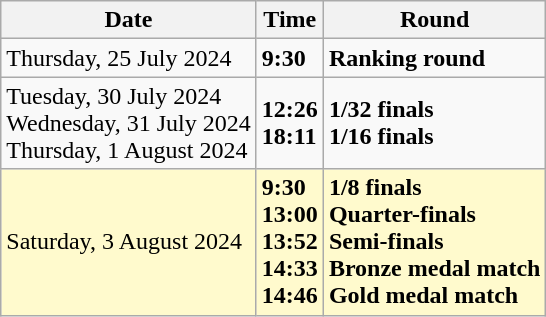<table class="wikitable">
<tr>
<th>Date</th>
<th>Time</th>
<th>Round</th>
</tr>
<tr>
<td>Thursday, 25 July 2024</td>
<td><strong>9:30</strong></td>
<td><strong>Ranking round</strong></td>
</tr>
<tr>
<td>Tuesday, 30 July 2024<br>Wednesday, 31 July 2024<br>Thursday, 1 August 2024</td>
<td><strong>12:26</strong><br><strong>18:11</strong></td>
<td><strong>1/32 finals</strong><br><strong>1/16 finals</strong></td>
</tr>
<tr style=background:lemonchiffon>
<td>Saturday, 3 August 2024</td>
<td><strong>9:30</strong><br><strong>13:00</strong><br><strong>13:52</strong><br><strong>14:33</strong><br><strong>14:46</strong></td>
<td><strong>1/8 finals</strong><br><strong>Quarter-finals</strong><br><strong>Semi-finals</strong><br><strong>Bronze medal match</strong><br><strong>Gold medal match</strong></td>
</tr>
</table>
